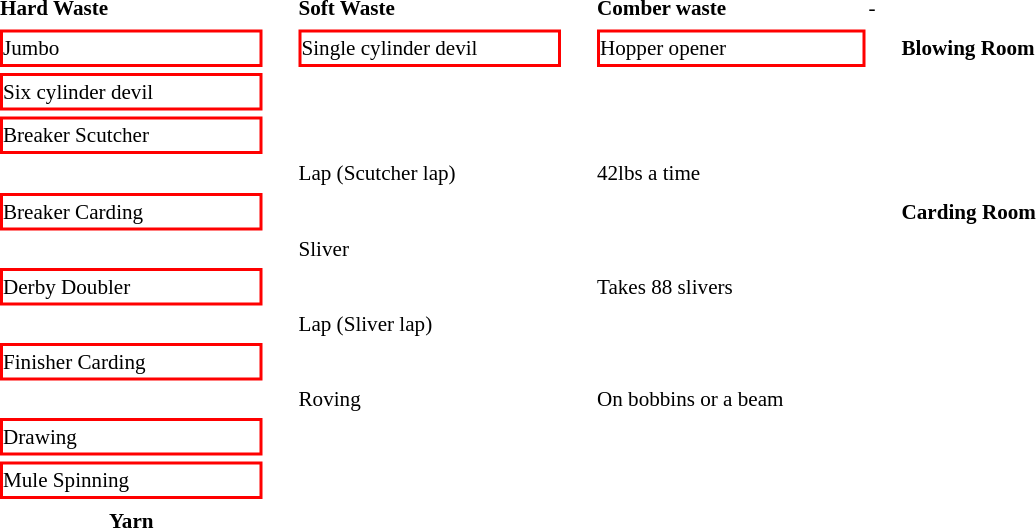<table cellpadding="0" cellspacing="-2" style="font-size: 88%; line-height: 1.5em">
<tr>
<td width="20"></td>
<td width="175"><strong>Hard Waste</strong></td>
<td width="20"></td>
<td width="175"><strong>Soft Waste</strong></td>
<td width="20"></td>
<td width="175"><strong>Comber waste</strong></td>
<td>-</td>
</tr>
<tr>
<td></td>
<td></td>
<td></td>
<td></td>
<td></td>
<td></td>
</tr>
<tr>
<td></td>
<td style="border:2px solid red">Jumbo</td>
<td></td>
<td style="border:2px solid red">Single cylinder devil</td>
<td width="20"></td>
<td width="175" style="border:2px solid red">Hopper opener</td>
<td width="20"></td>
<td width="175"><strong>Blowing Room</strong></td>
<td></td>
</tr>
<tr>
<td></td>
<td></td>
<td></td>
<td></td>
<td></td>
<td></td>
</tr>
<tr>
<td></td>
<td style="border:2px solid red">Six cylinder devil</td>
<td></td>
<td></td>
<td></td>
<td></td>
</tr>
<tr>
<td></td>
<td></td>
<td></td>
<td></td>
<td></td>
<td></td>
</tr>
<tr>
<td></td>
<td style="border:2px solid red">Breaker Scutcher</td>
<td></td>
<td></td>
</tr>
<tr>
<td></td>
<td></td>
<td></td>
<td>Lap (Scutcher lap)</td>
<td></td>
<td>42lbs a time</td>
</tr>
<tr>
<td></td>
<td style="border:2px solid red">Breaker Carding</td>
<td></td>
<td></td>
<td></td>
<td></td>
<td></td>
<td><strong>Carding Room</strong></td>
</tr>
<tr>
<td></td>
<td></td>
<td></td>
<td>Sliver</td>
</tr>
<tr>
<td></td>
<td style="border:2px solid red">Derby Doubler</td>
<td></td>
<td></td>
<td></td>
<td>Takes 88 slivers</td>
</tr>
<tr>
<td></td>
<td></td>
<td></td>
<td>Lap (Sliver lap)</td>
</tr>
<tr>
<td></td>
<td style="border:2px solid red">Finisher Carding</td>
<td></td>
</tr>
<tr>
<td></td>
<td></td>
<td></td>
<td>Roving</td>
<td></td>
<td>On bobbins or a beam</td>
</tr>
<tr>
<td></td>
<td style="border:2px solid red">Drawing</td>
</tr>
<tr>
<td></td>
<td></td>
<td></td>
</tr>
<tr>
<td></td>
<td style="border:2px solid red">Mule Spinning</td>
<td></td>
</tr>
<tr>
<td></td>
<td></td>
<td></td>
</tr>
<tr>
<td></td>
<td align="center"><strong>Yarn</strong></td>
<td></td>
</tr>
</table>
